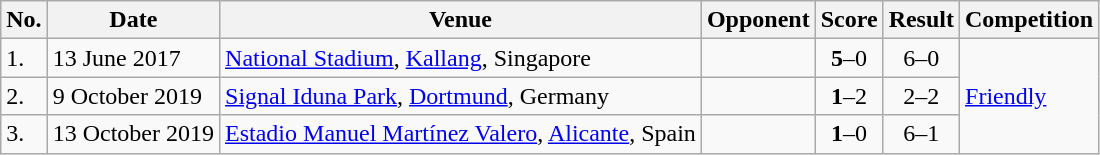<table class="wikitable" style="font-size:100%">
<tr>
<th>No.</th>
<th>Date</th>
<th>Venue</th>
<th>Opponent</th>
<th>Score</th>
<th>Result</th>
<th>Competition</th>
</tr>
<tr>
<td>1.</td>
<td>13 June 2017</td>
<td><a href='#'>National Stadium</a>, <a href='#'>Kallang</a>, Singapore</td>
<td></td>
<td align=center><strong>5</strong>–0</td>
<td align=center>6–0</td>
<td rowspan=3><a href='#'>Friendly</a></td>
</tr>
<tr>
<td>2.</td>
<td>9 October 2019</td>
<td><a href='#'>Signal Iduna Park</a>, <a href='#'>Dortmund</a>, Germany</td>
<td></td>
<td align=center><strong>1</strong>–2</td>
<td align=center>2–2</td>
</tr>
<tr>
<td>3.</td>
<td>13 October 2019</td>
<td><a href='#'>Estadio Manuel Martínez Valero</a>, <a href='#'>Alicante</a>, Spain</td>
<td></td>
<td align=center><strong>1</strong>–0</td>
<td align=center>6–1</td>
</tr>
</table>
